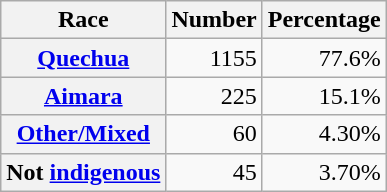<table class="wikitable" style="text-align:right">
<tr>
<th scope="col">Race</th>
<th scope="col">Number</th>
<th scope="col">Percentage</th>
</tr>
<tr>
<th scope="row"><a href='#'>Quechua</a></th>
<td>1155</td>
<td>77.6%</td>
</tr>
<tr>
<th scope="row"><a href='#'>Aimara</a></th>
<td>225</td>
<td>15.1%</td>
</tr>
<tr>
<th scope="row"><a href='#'>Other/Mixed</a></th>
<td>60</td>
<td>4.30%</td>
</tr>
<tr>
<th scope="row">Not <a href='#'>indigenous</a></th>
<td>45</td>
<td>3.70%</td>
</tr>
</table>
